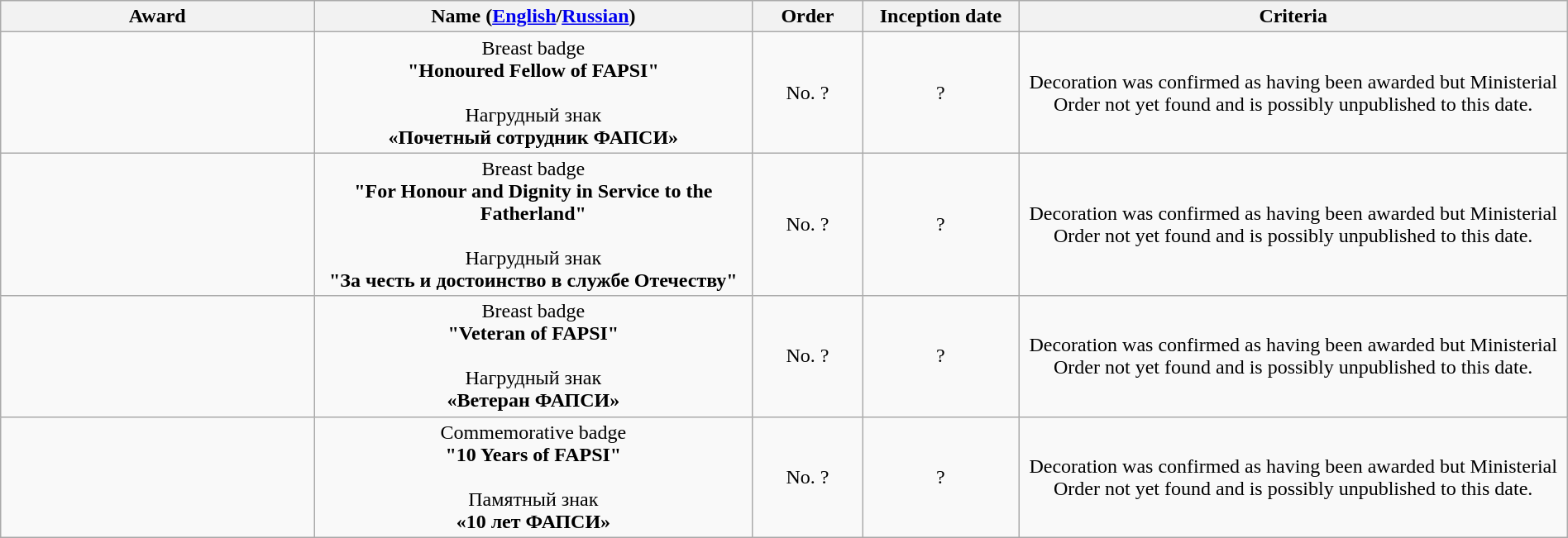<table class="wikitable sortable" style="width:100%; text-align:center;">
<tr style="background:white;">
<th style="width:20%">Award</th>
<th style="width:28%">Name (<a href='#'>English</a>/<a href='#'>Russian</a>)</th>
<th style="width:7%">Order</th>
<th style="width:10%">Inception date</th>
<th style="width:35%">Criteria</th>
</tr>
<tr>
<td></td>
<td>Breast badge<br><strong>"Honoured Fellow of FAPSI"</strong><br><br>Нагрудный знак<br><strong>«Почетный сотрудник ФАПСИ»</strong></td>
<td>No. ?</td>
<td>?</td>
<td>Decoration was confirmed as having been awarded but Ministerial Order not yet found and is possibly unpublished to this date.</td>
</tr>
<tr>
<td></td>
<td>Breast badge<br><strong>"For Honour and Dignity in Service to the Fatherland"</strong><br><br>Нагрудный знак<br><strong>"За честь и достоинство в службе Отечеству"</strong></td>
<td>No. ?</td>
<td>?</td>
<td>Decoration was confirmed as having been awarded but Ministerial Order not yet found and is possibly unpublished to this date.</td>
</tr>
<tr>
<td></td>
<td>Breast badge<br><strong>"Veteran of FAPSI"</strong><br><br>Нагрудный знак<br> <strong>«Ветеран ФАПСИ»</strong></td>
<td>No. ?</td>
<td>?</td>
<td>Decoration was confirmed as having been awarded but Ministerial Order not yet found and is possibly unpublished to this date.</td>
</tr>
<tr>
<td></td>
<td>Commemorative badge<br><strong>"10 Years of FAPSI"</strong><br><br>Памятный знак<br> <strong>«10 лет ФАПСИ»</strong></td>
<td>No. ?</td>
<td>?</td>
<td>Decoration was confirmed as having been awarded but Ministerial Order not yet found and is possibly unpublished to this date.</td>
</tr>
</table>
